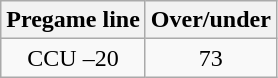<table class="wikitable">
<tr align="center">
<th style=>Pregame line</th>
<th style=>Over/under</th>
</tr>
<tr align="center">
<td>CCU –20</td>
<td>73</td>
</tr>
</table>
